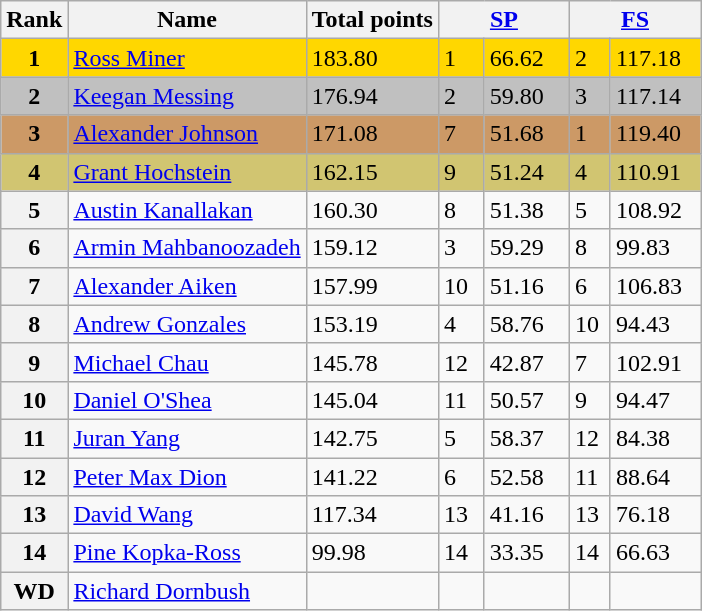<table class="wikitable sortable">
<tr>
<th>Rank</th>
<th>Name</th>
<th>Total points</th>
<th colspan="2" width="80px"><a href='#'>SP</a></th>
<th colspan="2" width="80px"><a href='#'>FS</a></th>
</tr>
<tr bgcolor="gold">
<td align="center"><strong>1</strong></td>
<td><a href='#'>Ross Miner</a></td>
<td>183.80</td>
<td>1</td>
<td>66.62</td>
<td>2</td>
<td>117.18</td>
</tr>
<tr bgcolor="silver">
<td align="center"><strong>2</strong></td>
<td><a href='#'>Keegan Messing</a></td>
<td>176.94</td>
<td>2</td>
<td>59.80</td>
<td>3</td>
<td>117.14</td>
</tr>
<tr bgcolor="cc9966">
<td align="center"><strong>3</strong></td>
<td><a href='#'>Alexander Johnson</a></td>
<td>171.08</td>
<td>7</td>
<td>51.68</td>
<td>1</td>
<td>119.40</td>
</tr>
<tr bgcolor="#d1c571">
<td align="center"><strong>4</strong></td>
<td><a href='#'>Grant Hochstein</a></td>
<td>162.15</td>
<td>9</td>
<td>51.24</td>
<td>4</td>
<td>110.91</td>
</tr>
<tr>
<th>5</th>
<td><a href='#'>Austin Kanallakan</a></td>
<td>160.30</td>
<td>8</td>
<td>51.38</td>
<td>5</td>
<td>108.92</td>
</tr>
<tr>
<th>6</th>
<td><a href='#'>Armin Mahbanoozadeh</a></td>
<td>159.12</td>
<td>3</td>
<td>59.29</td>
<td>8</td>
<td>99.83</td>
</tr>
<tr>
<th>7</th>
<td><a href='#'>Alexander Aiken</a></td>
<td>157.99</td>
<td>10</td>
<td>51.16</td>
<td>6</td>
<td>106.83</td>
</tr>
<tr>
<th>8</th>
<td><a href='#'>Andrew Gonzales</a></td>
<td>153.19</td>
<td>4</td>
<td>58.76</td>
<td>10</td>
<td>94.43</td>
</tr>
<tr>
<th>9</th>
<td><a href='#'>Michael Chau</a></td>
<td>145.78</td>
<td>12</td>
<td>42.87</td>
<td>7</td>
<td>102.91</td>
</tr>
<tr>
<th>10</th>
<td><a href='#'>Daniel O'Shea</a></td>
<td>145.04</td>
<td>11</td>
<td>50.57</td>
<td>9</td>
<td>94.47</td>
</tr>
<tr>
<th>11</th>
<td><a href='#'>Juran Yang</a></td>
<td>142.75</td>
<td>5</td>
<td>58.37</td>
<td>12</td>
<td>84.38</td>
</tr>
<tr>
<th>12</th>
<td><a href='#'>Peter Max Dion</a></td>
<td>141.22</td>
<td>6</td>
<td>52.58</td>
<td>11</td>
<td>88.64</td>
</tr>
<tr>
<th>13</th>
<td><a href='#'>David Wang</a></td>
<td>117.34</td>
<td>13</td>
<td>41.16</td>
<td>13</td>
<td>76.18</td>
</tr>
<tr>
<th>14</th>
<td><a href='#'>Pine Kopka-Ross</a></td>
<td>99.98</td>
<td>14</td>
<td>33.35</td>
<td>14</td>
<td>66.63</td>
</tr>
<tr>
<th>WD</th>
<td><a href='#'>Richard Dornbush</a></td>
<td></td>
<td></td>
<td></td>
<td></td>
<td></td>
</tr>
</table>
